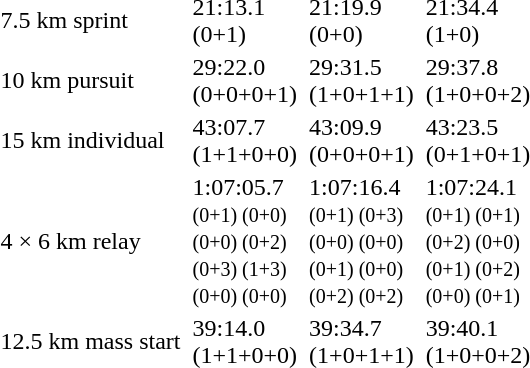<table>
<tr>
<td>7.5 km sprint<br></td>
<td></td>
<td>21:13.1<br>(0+1)</td>
<td></td>
<td>21:19.9<br>(0+0)</td>
<td></td>
<td>21:34.4<br>(1+0)</td>
</tr>
<tr>
<td>10 km pursuit<br></td>
<td></td>
<td>29:22.0<br>(0+0+0+1)</td>
<td></td>
<td>29:31.5<br>(1+0+1+1)</td>
<td></td>
<td>29:37.8<br>(1+0+0+2)</td>
</tr>
<tr>
<td>15 km individual<br></td>
<td></td>
<td>43:07.7<br>(1+1+0+0)</td>
<td></td>
<td>43:09.9<br>(0+0+0+1)</td>
<td></td>
<td>43:23.5<br>(0+1+0+1)</td>
</tr>
<tr>
<td>4 × 6 km relay<br></td>
<td></td>
<td>1:07:05.7<br><small>(0+1) (0+0)<br>(0+0) (0+2)<br>(0+3) (1+3)<br>(0+0) (0+0)</small></td>
<td></td>
<td>1:07:16.4<br><small>(0+1) (0+3)<br>(0+0) (0+0)<br>(0+1) (0+0)<br>(0+2) (0+2)</small></td>
<td></td>
<td>1:07:24.1<br><small>(0+1) (0+1)<br>(0+2) (0+0)<br>(0+1) (0+2)<br>(0+0) (0+1)</small></td>
</tr>
<tr>
<td>12.5 km mass start<br></td>
<td></td>
<td>39:14.0<br>(1+1+0+0)</td>
<td></td>
<td>39:34.7<br>(1+0+1+1)</td>
<td></td>
<td>39:40.1<br>(1+0+0+2)</td>
</tr>
</table>
